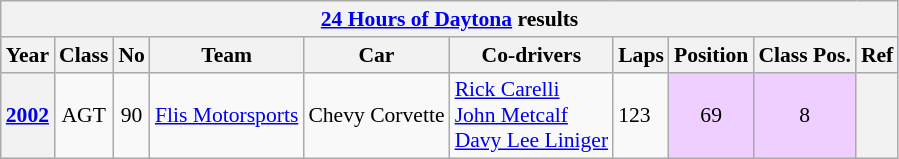<table class="wikitable" style="font-size:90%">
<tr>
<th colspan=45><a href='#'>24 Hours of Daytona</a> results</th>
</tr>
<tr style="background:#abbbdd;">
<th>Year</th>
<th>Class</th>
<th>No</th>
<th>Team</th>
<th>Car</th>
<th>Co-drivers</th>
<th>Laps</th>
<th>Position</th>
<th>Class Pos.</th>
<th>Ref</th>
</tr>
<tr>
<th><a href='#'>2002</a></th>
<td align=center>AGT</td>
<td align=center>90</td>
<td> <a href='#'>Flis Motorsports</a></td>
<td>Chevy Corvette</td>
<td> <a href='#'>Rick Carelli</a><br> <a href='#'>John Metcalf</a><br> <a href='#'>Davy Lee Liniger</a></td>
<td>123</td>
<td style="background:#EFCFFF;" align=center>69 </td>
<td style="background:#EFCFFF;" align=center>8 </td>
<th></th>
</tr>
</table>
